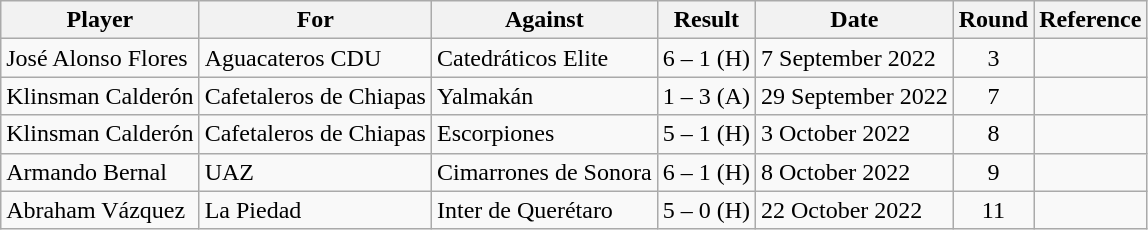<table class="wikitable sortable">
<tr>
<th>Player</th>
<th>For</th>
<th>Against</th>
<th>Result</th>
<th>Date</th>
<th>Round</th>
<th>Reference</th>
</tr>
<tr>
<td> José Alonso Flores</td>
<td>Aguacateros CDU</td>
<td>Catedráticos Elite</td>
<td align=center>6 – 1 (H)</td>
<td>7 September 2022</td>
<td align=center>3</td>
<td align=center></td>
</tr>
<tr>
<td> Klinsman Calderón</td>
<td>Cafetaleros de Chiapas</td>
<td>Yalmakán</td>
<td align=center>1 – 3 (A)</td>
<td>29 September 2022</td>
<td align=center>7</td>
<td align=center></td>
</tr>
<tr>
<td> Klinsman Calderón</td>
<td>Cafetaleros de Chiapas</td>
<td>Escorpiones</td>
<td align=center>5 – 1 (H)</td>
<td>3 October 2022</td>
<td align=center>8</td>
<td align=center></td>
</tr>
<tr>
<td> Armando Bernal</td>
<td>UAZ</td>
<td>Cimarrones de Sonora</td>
<td align=center>6 – 1 (H)</td>
<td>8 October 2022</td>
<td align=center>9</td>
<td align=center></td>
</tr>
<tr>
<td> Abraham Vázquez</td>
<td>La Piedad</td>
<td>Inter de Querétaro</td>
<td align=center>5 – 0 (H)</td>
<td>22 October 2022</td>
<td align=center>11</td>
<td align=center></td>
</tr>
</table>
